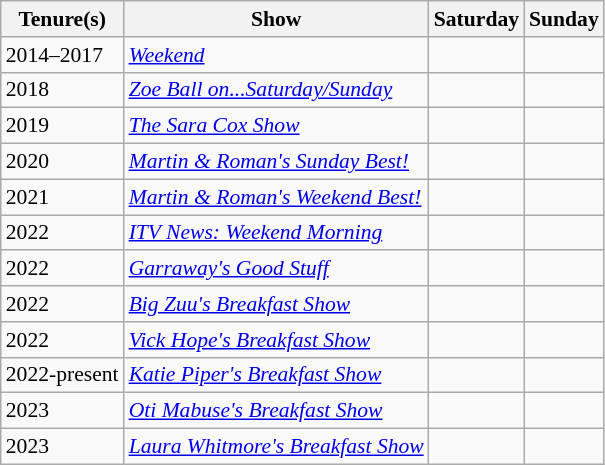<table class="wikitable" style="font-size:90%;">
<tr>
<th>Tenure(s)</th>
<th>Show</th>
<th>Saturday</th>
<th>Sunday</th>
</tr>
<tr>
<td>2014–2017</td>
<td><em><a href='#'>Weekend</a></em></td>
<td></td>
<td></td>
</tr>
<tr>
<td>2018</td>
<td><em><a href='#'>Zoe Ball on...Saturday/Sunday</a></em></td>
<td></td>
<td></td>
</tr>
<tr>
<td>2019</td>
<td><em><a href='#'>The Sara Cox Show</a></em></td>
<td></td>
<td></td>
</tr>
<tr>
<td>2020</td>
<td><em><a href='#'>Martin & Roman's Sunday Best!</a></em></td>
<td></td>
<td></td>
</tr>
<tr>
<td>2021</td>
<td><em><a href='#'>Martin & Roman's Weekend Best!</a></em></td>
<td></td>
<td></td>
</tr>
<tr>
<td>2022</td>
<td><em><a href='#'>ITV News: Weekend Morning</a></em></td>
<td></td>
<td></td>
</tr>
<tr>
<td>2022</td>
<td><em><a href='#'>Garraway's Good Stuff</a></em></td>
<td></td>
<td></td>
</tr>
<tr>
<td>2022</td>
<td><em><a href='#'>Big Zuu's Breakfast Show</a></em></td>
<td></td>
<td></td>
</tr>
<tr>
<td>2022</td>
<td><em><a href='#'>Vick Hope's Breakfast Show</a></em></td>
<td></td>
<td></td>
</tr>
<tr>
<td>2022-present</td>
<td><em><a href='#'>Katie Piper's Breakfast Show</a></em></td>
<td></td>
<td></td>
</tr>
<tr>
<td>2023</td>
<td><em><a href='#'>Oti Mabuse's Breakfast Show</a></em></td>
<td></td>
<td></td>
</tr>
<tr>
<td>2023</td>
<td><em><a href='#'>Laura Whitmore's Breakfast Show</a></em></td>
<td></td>
<td></td>
</tr>
</table>
